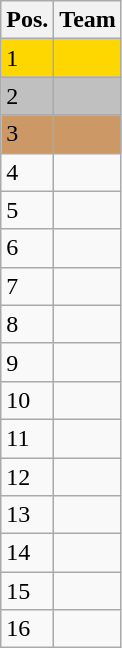<table class="wikitable">
<tr>
<th width=>Pos.</th>
<th width=>Team</th>
</tr>
<tr style="background:gold;">
<td>1</td>
<td></td>
</tr>
<tr style="background:silver;">
<td>2</td>
<td></td>
</tr>
<tr style="background:#cc9966;">
<td>3</td>
<td></td>
</tr>
<tr>
<td>4</td>
<td></td>
</tr>
<tr>
<td>5</td>
<td></td>
</tr>
<tr>
<td>6</td>
<td></td>
</tr>
<tr>
<td>7</td>
<td></td>
</tr>
<tr>
<td>8</td>
<td></td>
</tr>
<tr>
<td>9</td>
<td></td>
</tr>
<tr>
<td>10</td>
<td></td>
</tr>
<tr>
<td>11</td>
<td></td>
</tr>
<tr>
<td>12</td>
<td></td>
</tr>
<tr>
<td>13</td>
<td></td>
</tr>
<tr>
<td>14</td>
<td></td>
</tr>
<tr>
<td>15</td>
<td></td>
</tr>
<tr>
<td>16</td>
<td></td>
</tr>
</table>
